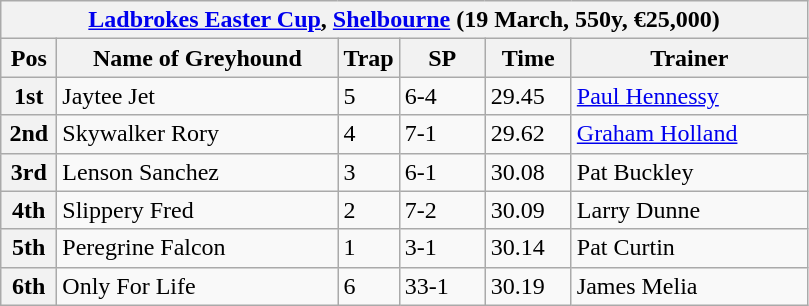<table class="wikitable">
<tr>
<th colspan="6"><a href='#'>Ladbrokes Easter Cup</a>, <a href='#'>Shelbourne</a> (19 March, 550y, €25,000)</th>
</tr>
<tr>
<th width=30>Pos</th>
<th width=180>Name of Greyhound</th>
<th width=30>Trap</th>
<th width=50>SP</th>
<th width=50>Time</th>
<th width=150>Trainer</th>
</tr>
<tr>
<th>1st</th>
<td>Jaytee Jet</td>
<td>5</td>
<td>6-4</td>
<td>29.45</td>
<td><a href='#'>Paul Hennessy</a></td>
</tr>
<tr>
<th>2nd</th>
<td>Skywalker Rory</td>
<td>4</td>
<td>7-1</td>
<td>29.62</td>
<td><a href='#'>Graham Holland</a></td>
</tr>
<tr>
<th>3rd</th>
<td>Lenson Sanchez</td>
<td>3</td>
<td>6-1</td>
<td>30.08</td>
<td>Pat Buckley</td>
</tr>
<tr>
<th>4th</th>
<td>Slippery Fred</td>
<td>2</td>
<td>7-2</td>
<td>30.09</td>
<td>Larry Dunne</td>
</tr>
<tr>
<th>5th</th>
<td>Peregrine Falcon</td>
<td>1</td>
<td>3-1</td>
<td>30.14</td>
<td>Pat Curtin</td>
</tr>
<tr>
<th>6th</th>
<td>Only For Life</td>
<td>6</td>
<td>33-1</td>
<td>30.19</td>
<td>James Melia</td>
</tr>
</table>
